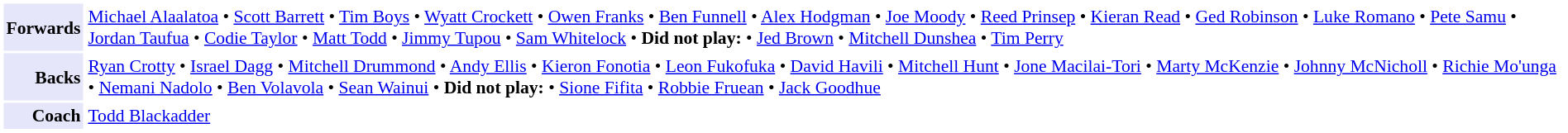<table cellpadding="2" style="border: 1px solid white; font-size:90%;">
<tr>
<td style="text-align:right;" bgcolor="lavender"><strong>Forwards</strong></td>
<td style="text-align:left;"><a href='#'>Michael Alaalatoa</a> • <a href='#'>Scott Barrett</a> • <a href='#'>Tim Boys</a> • <a href='#'>Wyatt Crockett</a> • <a href='#'>Owen Franks</a> • <a href='#'>Ben Funnell</a> • <a href='#'>Alex Hodgman</a> • <a href='#'>Joe Moody</a> • <a href='#'>Reed Prinsep</a> • <a href='#'>Kieran Read</a> • <a href='#'>Ged Robinson</a> • <a href='#'>Luke Romano</a> • <a href='#'>Pete Samu</a> • <a href='#'>Jordan Taufua</a> • <a href='#'>Codie Taylor</a> • <a href='#'>Matt Todd</a> • <a href='#'>Jimmy Tupou</a> • <a href='#'>Sam Whitelock</a> • <strong>Did not play:</strong> • <a href='#'>Jed Brown</a> • <a href='#'>Mitchell Dunshea</a> • <a href='#'>Tim Perry</a></td>
</tr>
<tr>
<td style="text-align:right;" bgcolor="lavender"><strong>Backs</strong></td>
<td style="text-align:left;"><a href='#'>Ryan Crotty</a> • <a href='#'>Israel Dagg</a> • <a href='#'>Mitchell Drummond</a> • <a href='#'>Andy Ellis</a> • <a href='#'>Kieron Fonotia</a> • <a href='#'>Leon Fukofuka</a> • <a href='#'>David Havili</a> • <a href='#'>Mitchell Hunt</a> • <a href='#'>Jone Macilai-Tori</a> • <a href='#'>Marty McKenzie</a> • <a href='#'>Johnny McNicholl</a> • <a href='#'>Richie Mo'unga</a> • <a href='#'>Nemani Nadolo</a> • <a href='#'>Ben Volavola</a> • <a href='#'>Sean Wainui</a> • <strong>Did not play:</strong> • <a href='#'>Sione Fifita</a> • <a href='#'>Robbie Fruean</a> • <a href='#'>Jack Goodhue</a></td>
</tr>
<tr>
<td style="text-align:right;" bgcolor="lavender"><strong>Coach</strong></td>
<td style="text-align:left;"><a href='#'>Todd Blackadder</a></td>
</tr>
</table>
